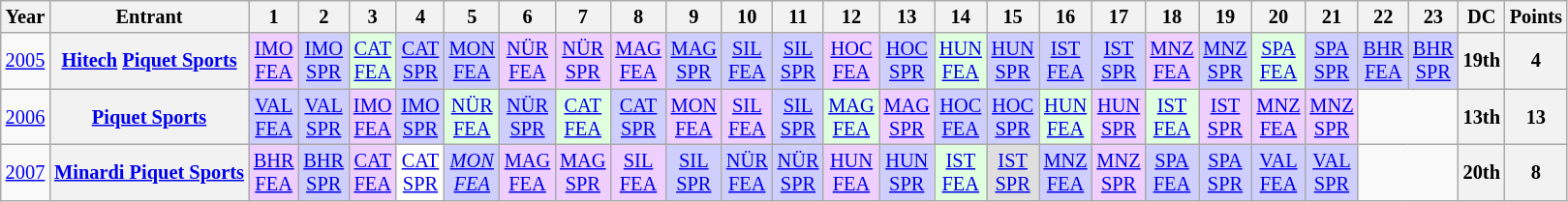<table class="wikitable" style="text-align:center; font-size:85%">
<tr>
<th>Year</th>
<th>Entrant</th>
<th>1</th>
<th>2</th>
<th>3</th>
<th>4</th>
<th>5</th>
<th>6</th>
<th>7</th>
<th>8</th>
<th>9</th>
<th>10</th>
<th>11</th>
<th>12</th>
<th>13</th>
<th>14</th>
<th>15</th>
<th>16</th>
<th>17</th>
<th>18</th>
<th>19</th>
<th>20</th>
<th>21</th>
<th>22</th>
<th>23</th>
<th>DC</th>
<th>Points</th>
</tr>
<tr>
<td><a href='#'>2005</a></td>
<th nowrap><a href='#'>Hitech</a> <a href='#'>Piquet Sports</a></th>
<td style="background:#EFCFFF;"><a href='#'>IMO<br>FEA</a><br></td>
<td style="background:#CFCFFF;"><a href='#'>IMO<br>SPR</a><br></td>
<td style="background:#DFFFDF;"><a href='#'>CAT<br>FEA</a><br></td>
<td style="background:#CFCFFF;"><a href='#'>CAT<br>SPR</a><br></td>
<td style="background:#CFCFFF;"><a href='#'>MON<br>FEA</a><br></td>
<td style="background:#EFCFFF;"><a href='#'>NÜR<br>FEA</a><br></td>
<td style="background:#EFCFFF;"><a href='#'>NÜR<br>SPR</a><br></td>
<td style="background:#EFCFFF;"><a href='#'>MAG<br>FEA</a><br></td>
<td style="background:#CFCFFF;"><a href='#'>MAG<br>SPR</a><br></td>
<td style="background:#CFCFFF;"><a href='#'>SIL<br>FEA</a><br></td>
<td style="background:#CFCFFF;"><a href='#'>SIL<br>SPR</a><br></td>
<td style="background:#EFCFFF;"><a href='#'>HOC<br>FEA</a><br></td>
<td style="background:#CFCFFF;"><a href='#'>HOC<br>SPR</a><br></td>
<td style="background:#DFFFDF;"><a href='#'>HUN<br>FEA</a><br></td>
<td style="background:#CFCFFF;"><a href='#'>HUN<br>SPR</a><br></td>
<td style="background:#CFCFFF;"><a href='#'>IST<br>FEA</a><br></td>
<td style="background:#CFCFFF;"><a href='#'>IST<br>SPR</a><br></td>
<td style="background:#EFCFFF;"><a href='#'>MNZ<br>FEA</a><br></td>
<td style="background:#CFCFFF;"><a href='#'>MNZ<br>SPR</a><br></td>
<td style="background:#DFFFDF;"><a href='#'>SPA<br>FEA</a><br></td>
<td style="background:#CFCFFF;"><a href='#'>SPA<br>SPR</a><br></td>
<td style="background:#CFCFFF;"><a href='#'>BHR<br>FEA</a><br></td>
<td style="background:#CFCFFF;"><a href='#'>BHR<br>SPR</a><br></td>
<th>19th</th>
<th>4</th>
</tr>
<tr>
<td><a href='#'>2006</a></td>
<th nowrap><a href='#'>Piquet Sports</a></th>
<td style="background:#CFCFFF;"><a href='#'>VAL<br>FEA</a><br></td>
<td style="background:#CFCFFF;"><a href='#'>VAL<br>SPR</a><br></td>
<td style="background:#EFCFFF;"><a href='#'>IMO<br>FEA</a><br></td>
<td style="background:#CFCFFF;"><a href='#'>IMO<br>SPR</a><br></td>
<td style="background:#DFFFDF;"><a href='#'>NÜR<br>FEA</a><br></td>
<td style="background:#CFCFFF;"><a href='#'>NÜR<br>SPR</a><br></td>
<td style="background:#DFFFDF;"><a href='#'>CAT<br>FEA</a><br></td>
<td style="background:#CFCFFF;"><a href='#'>CAT<br>SPR</a><br></td>
<td style="background:#EFCFFF;"><a href='#'>MON<br>FEA</a><br></td>
<td style="background:#EFCFFF;"><a href='#'>SIL<br>FEA</a><br></td>
<td style="background:#CFCFFF;"><a href='#'>SIL<br>SPR</a><br></td>
<td style="background:#DFFFDF;"><a href='#'>MAG<br>FEA</a><br></td>
<td style="background:#EFCFFF;"><a href='#'>MAG<br>SPR</a><br></td>
<td style="background:#CFCFFF;"><a href='#'>HOC<br>FEA</a><br></td>
<td style="background:#CFCFFF;"><a href='#'>HOC<br>SPR</a><br></td>
<td style="background:#DFFFDF;"><a href='#'>HUN<br>FEA</a><br></td>
<td style="background:#EFCFFF;"><a href='#'>HUN<br>SPR</a><br></td>
<td style="background:#DFFFDF;"><a href='#'>IST<br>FEA</a><br></td>
<td style="background:#EFCFFF;"><a href='#'>IST<br>SPR</a><br></td>
<td style="background:#EFCFFF;"><a href='#'>MNZ<br>FEA</a><br></td>
<td style="background:#EFCFFF;"><a href='#'>MNZ<br>SPR</a><br></td>
<td colspan=2></td>
<th>13th</th>
<th>13</th>
</tr>
<tr>
<td><a href='#'>2007</a></td>
<th nowrap><a href='#'>Minardi Piquet Sports</a></th>
<td style="background:#EFCFFF;"><a href='#'>BHR<br>FEA</a><br></td>
<td style="background:#CFCFFF;"><a href='#'>BHR<br>SPR</a><br></td>
<td style="background:#EFCFFF;"><a href='#'>CAT<br>FEA</a><br></td>
<td style="background:#ffffff;"><a href='#'>CAT<br>SPR</a><br></td>
<td style="background:#CFCFFF;"><em><a href='#'>MON<br>FEA</a></em><br></td>
<td style="background:#EFCFFF;"><a href='#'>MAG<br>FEA</a><br></td>
<td style="background:#EFCFFF;"><a href='#'>MAG<br>SPR</a><br></td>
<td style="background:#EFCFFF;"><a href='#'>SIL<br>FEA</a><br></td>
<td style="background:#CFCFFF;"><a href='#'>SIL<br>SPR</a><br></td>
<td style="background:#CFCFFF;"><a href='#'>NÜR<br>FEA</a><br></td>
<td style="background:#CFCFFF;"><a href='#'>NÜR<br>SPR</a><br></td>
<td style="background:#EFCFFF;"><a href='#'>HUN<br>FEA</a><br></td>
<td style="background:#CFCFFF;"><a href='#'>HUN<br>SPR</a><br></td>
<td style="background:#DFFFDF;"><a href='#'>IST<br>FEA</a><br></td>
<td style="background:#DFDFDF;"><a href='#'>IST<br>SPR</a><br></td>
<td style="background:#CFCFFF;"><a href='#'>MNZ<br>FEA</a><br></td>
<td style="background:#EFCFFF;"><a href='#'>MNZ<br>SPR</a><br></td>
<td style="background:#CFCFFF;"><a href='#'>SPA<br>FEA</a><br></td>
<td style="background:#CFCFFF;"><a href='#'>SPA<br>SPR</a><br></td>
<td style="background:#CFCFFF;"><a href='#'>VAL<br>FEA</a><br></td>
<td style="background:#CFCFFF;"><a href='#'>VAL<br>SPR</a><br></td>
<td colspan=2></td>
<th>20th</th>
<th>8</th>
</tr>
</table>
